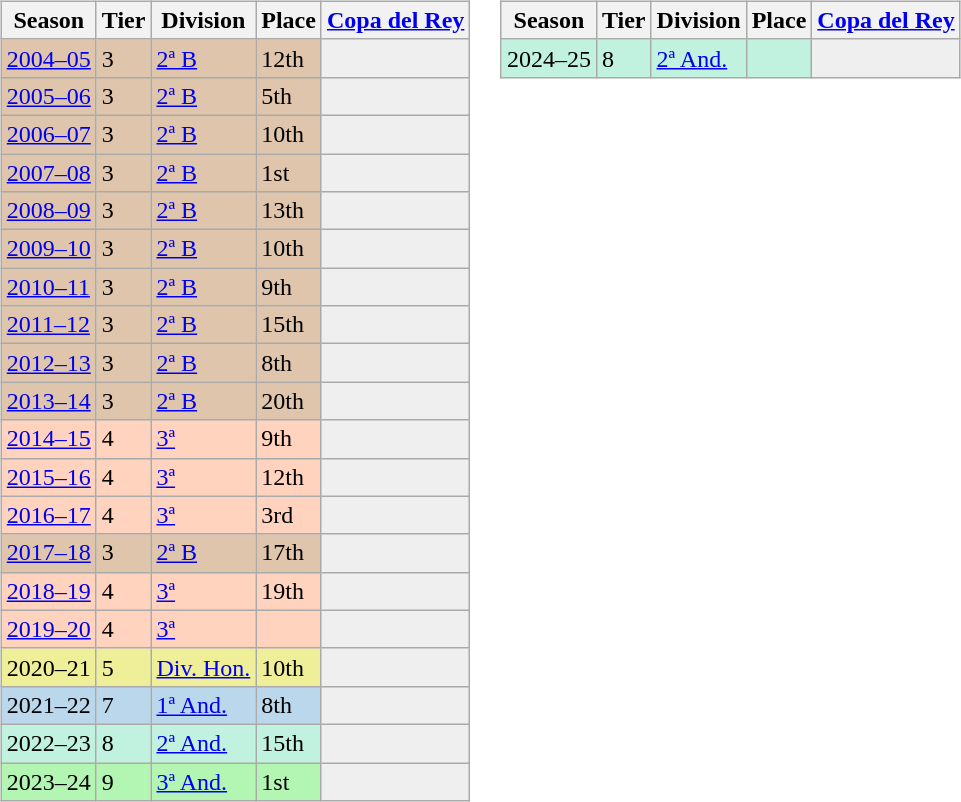<table>
<tr>
<td valign="top" width=0%><br><table class="wikitable">
<tr style="background:#f0f6fa;">
<th>Season</th>
<th>Tier</th>
<th>Division</th>
<th>Place</th>
<th><a href='#'>Copa del Rey</a></th>
</tr>
<tr>
<td style="background:#DEC5AB;"><a href='#'>2004–05</a></td>
<td style="background:#DEC5AB;">3</td>
<td style="background:#DEC5AB;"><a href='#'>2ª B</a></td>
<td style="background:#DEC5AB;">12th</td>
<th style="background:#efefef;"></th>
</tr>
<tr>
<td style="background:#DEC5AB;"><a href='#'>2005–06</a></td>
<td style="background:#DEC5AB;">3</td>
<td style="background:#DEC5AB;"><a href='#'>2ª B</a></td>
<td style="background:#DEC5AB;">5th</td>
<th style="background:#efefef;"></th>
</tr>
<tr>
<td style="background:#DEC5AB;"><a href='#'>2006–07</a></td>
<td style="background:#DEC5AB;">3</td>
<td style="background:#DEC5AB;"><a href='#'>2ª B</a></td>
<td style="background:#DEC5AB;">10th</td>
<th style="background:#efefef;"></th>
</tr>
<tr>
<td style="background:#DEC5AB;"><a href='#'>2007–08</a></td>
<td style="background:#DEC5AB;">3</td>
<td style="background:#DEC5AB;"><a href='#'>2ª B</a></td>
<td style="background:#DEC5AB;">1st</td>
<th style="background:#efefef;"></th>
</tr>
<tr>
<td style="background:#DEC5AB;"><a href='#'>2008–09</a></td>
<td style="background:#DEC5AB;">3</td>
<td style="background:#DEC5AB;"><a href='#'>2ª B</a></td>
<td style="background:#DEC5AB;">13th</td>
<th style="background:#efefef;"></th>
</tr>
<tr>
<td style="background:#DEC5AB;"><a href='#'>2009–10</a></td>
<td style="background:#DEC5AB;">3</td>
<td style="background:#DEC5AB;"><a href='#'>2ª B</a></td>
<td style="background:#DEC5AB;">10th</td>
<th style="background:#efefef;"></th>
</tr>
<tr>
<td style="background:#DEC5AB;"><a href='#'>2010–11</a></td>
<td style="background:#DEC5AB;">3</td>
<td style="background:#DEC5AB;"><a href='#'>2ª B</a></td>
<td style="background:#DEC5AB;">9th</td>
<th style="background:#efefef;"></th>
</tr>
<tr>
<td style="background:#DEC5AB;"><a href='#'>2011–12</a></td>
<td style="background:#DEC5AB;">3</td>
<td style="background:#DEC5AB;"><a href='#'>2ª B</a></td>
<td style="background:#DEC5AB;">15th</td>
<th style="background:#efefef;"></th>
</tr>
<tr>
<td style="background:#DEC5AB;"><a href='#'>2012–13</a></td>
<td style="background:#DEC5AB;">3</td>
<td style="background:#DEC5AB;"><a href='#'>2ª B</a></td>
<td style="background:#DEC5AB;">8th</td>
<th style="background:#efefef;"></th>
</tr>
<tr>
<td style="background:#DEC5AB;"><a href='#'>2013–14</a></td>
<td style="background:#DEC5AB;">3</td>
<td style="background:#DEC5AB;"><a href='#'>2ª B</a></td>
<td style="background:#DEC5AB;">20th</td>
<th style="background:#efefef;"></th>
</tr>
<tr>
<td style="background:#FFD3BD;"><a href='#'>2014–15</a></td>
<td style="background:#FFD3BD;">4</td>
<td style="background:#FFD3BD;"><a href='#'>3ª</a></td>
<td style="background:#FFD3BD;">9th</td>
<th style="background:#efefef;"></th>
</tr>
<tr>
<td style="background:#FFD3BD;"><a href='#'>2015–16</a></td>
<td style="background:#FFD3BD;">4</td>
<td style="background:#FFD3BD;"><a href='#'>3ª</a></td>
<td style="background:#FFD3BD;">12th</td>
<th style="background:#efefef;"></th>
</tr>
<tr>
<td style="background:#FFD3BD;"><a href='#'>2016–17</a></td>
<td style="background:#FFD3BD;">4</td>
<td style="background:#FFD3BD;"><a href='#'>3ª</a></td>
<td style="background:#FFD3BD;">3rd</td>
<th style="background:#efefef;"></th>
</tr>
<tr>
<td style="background:#DEC5AB;"><a href='#'>2017–18</a></td>
<td style="background:#DEC5AB;">3</td>
<td style="background:#DEC5AB;"><a href='#'>2ª B</a></td>
<td style="background:#DEC5AB;">17th</td>
<th style="background:#efefef;"></th>
</tr>
<tr>
<td style="background:#FFD3BD;"><a href='#'>2018–19</a></td>
<td style="background:#FFD3BD;">4</td>
<td style="background:#FFD3BD;"><a href='#'>3ª</a></td>
<td style="background:#FFD3BD;">19th</td>
<th style="background:#efefef;"></th>
</tr>
<tr>
<td style="background:#FFD3BD;"><a href='#'>2019–20</a></td>
<td style="background:#FFD3BD;">4</td>
<td style="background:#FFD3BD;"><a href='#'>3ª</a></td>
<td style="background:#FFD3BD;"></td>
<th style="background:#efefef;"></th>
</tr>
<tr>
<td style="background:#EFEF99;">2020–21</td>
<td style="background:#EFEF99;">5</td>
<td style="background:#EFEF99;"><a href='#'>Div. Hon.</a></td>
<td style="background:#EFEF99;">10th</td>
<th style="background:#efefef;"></th>
</tr>
<tr>
<td style="background:#BBD7EC;">2021–22</td>
<td style="background:#BBD7EC;">7</td>
<td style="background:#BBD7EC;"><a href='#'>1ª And.</a></td>
<td style="background:#BBD7EC;">8th</td>
<th style="background:#efefef;"></th>
</tr>
<tr>
<td style="background:#C0F2DF;">2022–23</td>
<td style="background:#C0F2DF;">8</td>
<td style="background:#C0F2DF;"><a href='#'>2ª And.</a></td>
<td style="background:#C0F2DF;">15th</td>
<th style="background:#efefef;"></th>
</tr>
<tr>
<td style="background:#B3F5B3;">2023–24</td>
<td style="background:#B3F5B3;">9</td>
<td style="background:#B3F5B3;"><a href='#'>3ª And.</a></td>
<td style="background:#B3F5B3;">1st</td>
<th style="background:#efefef;"></th>
</tr>
</table>
</td>
<td valign="top" width=0%><br><table class="wikitable">
<tr style="background:#f0f6fa;">
<th>Season</th>
<th>Tier</th>
<th>Division</th>
<th>Place</th>
<th><a href='#'>Copa del Rey</a></th>
</tr>
<tr>
<td style="background:#C0F2DF;">2024–25</td>
<td style="background:#C0F2DF;">8</td>
<td style="background:#C0F2DF;"><a href='#'>2ª And.</a></td>
<td style="background:#C0F2DF;"></td>
<th style="background:#efefef;"></th>
</tr>
</table>
</td>
</tr>
</table>
